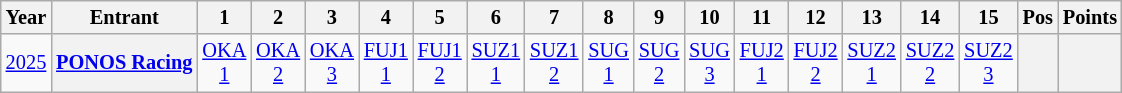<table class="wikitable" style="text-align:center; font-size:85%">
<tr>
<th>Year</th>
<th>Entrant</th>
<th>1</th>
<th>2</th>
<th>3</th>
<th>4</th>
<th>5</th>
<th>6</th>
<th>7</th>
<th>8</th>
<th>9</th>
<th>10</th>
<th>11</th>
<th>12</th>
<th>13</th>
<th>14</th>
<th>15</th>
<th>Pos</th>
<th>Points</th>
</tr>
<tr>
<td><a href='#'>2025</a></td>
<th nowrap><a href='#'>PONOS Racing</a></th>
<td style="background:#;"><a href='#'>OKA<br>1</a><br></td>
<td style="background:#;"><a href='#'>OKA<br>2</a><br></td>
<td style="background:#;"><a href='#'>OKA<br>3</a><br></td>
<td style="background:#;"><a href='#'>FUJ1<br>1</a><br></td>
<td style="background:#;"><a href='#'>FUJ1<br>2</a><br></td>
<td style="background:#;"><a href='#'>SUZ1<br>1</a><br></td>
<td style="background:#;"><a href='#'>SUZ1<br>2</a><br></td>
<td style="background:#;"><a href='#'>SUG<br>1</a><br></td>
<td style="background:#;"><a href='#'>SUG<br>2</a><br></td>
<td style="background:#;"><a href='#'>SUG<br>3</a><br></td>
<td style="background:#;"><a href='#'>FUJ2<br>1</a><br></td>
<td style="background:#;"><a href='#'>FUJ2<br>2</a><br></td>
<td style="background:#;"><a href='#'>SUZ2<br>1</a><br></td>
<td style="background:#;"><a href='#'>SUZ2<br>2</a><br></td>
<td style="background:#;"><a href='#'>SUZ2<br>3</a><br></td>
<th></th>
<th></th>
</tr>
</table>
